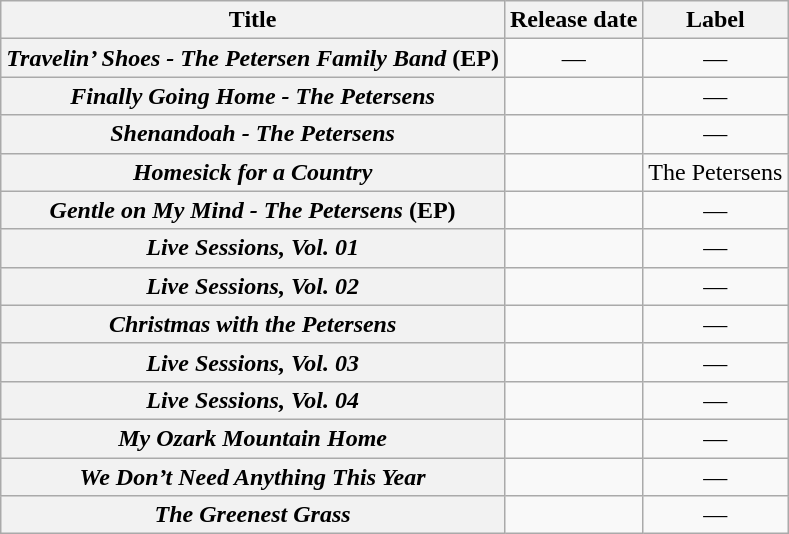<table class="wikitable sortable plainrowheaders" style="text-align:center;">
<tr>
<th>Title</th>
<th>Release date</th>
<th>Label</th>
</tr>
<tr>
<th scope="row"><em>Travelin’ Shoes - The Petersen Family Band</em> (EP)</th>
<td>—</td>
<td>—</td>
</tr>
<tr>
<th scope="row"><em>Finally Going Home - The Petersens</em></th>
<td></td>
<td>—</td>
</tr>
<tr>
<th scope="row"><em>Shenandoah - The Petersens</em></th>
<td></td>
<td>—</td>
</tr>
<tr>
<th scope="row"><em>Homesick for a Country</em></th>
<td></td>
<td>The Petersens</td>
</tr>
<tr>
<th scope="row"><em>Gentle on My Mind - The Petersens</em> (EP)</th>
<td></td>
<td>—</td>
</tr>
<tr>
<th scope="row"><em>Live Sessions, Vol. 01</em></th>
<td></td>
<td>—</td>
</tr>
<tr>
<th scope="row"><em>Live Sessions, Vol. 02</em></th>
<td></td>
<td>—</td>
</tr>
<tr>
<th scope="row"><em>Christmas with the Petersens</em></th>
<td></td>
<td>—</td>
</tr>
<tr>
<th scope="row"><em>Live Sessions, Vol. 03</em></th>
<td></td>
<td>—</td>
</tr>
<tr>
<th scope="row"><em>Live Sessions, Vol. 04</em></th>
<td></td>
<td>—</td>
</tr>
<tr>
<th scope="row"><em>My Ozark Mountain Home</em></th>
<td></td>
<td>—</td>
</tr>
<tr>
<th scope="row"><em>We Don’t Need Anything This Year</em></th>
<td></td>
<td>—</td>
</tr>
<tr>
<th scope="row"><em>The Greenest Grass</em></th>
<td></td>
<td>—</td>
</tr>
</table>
